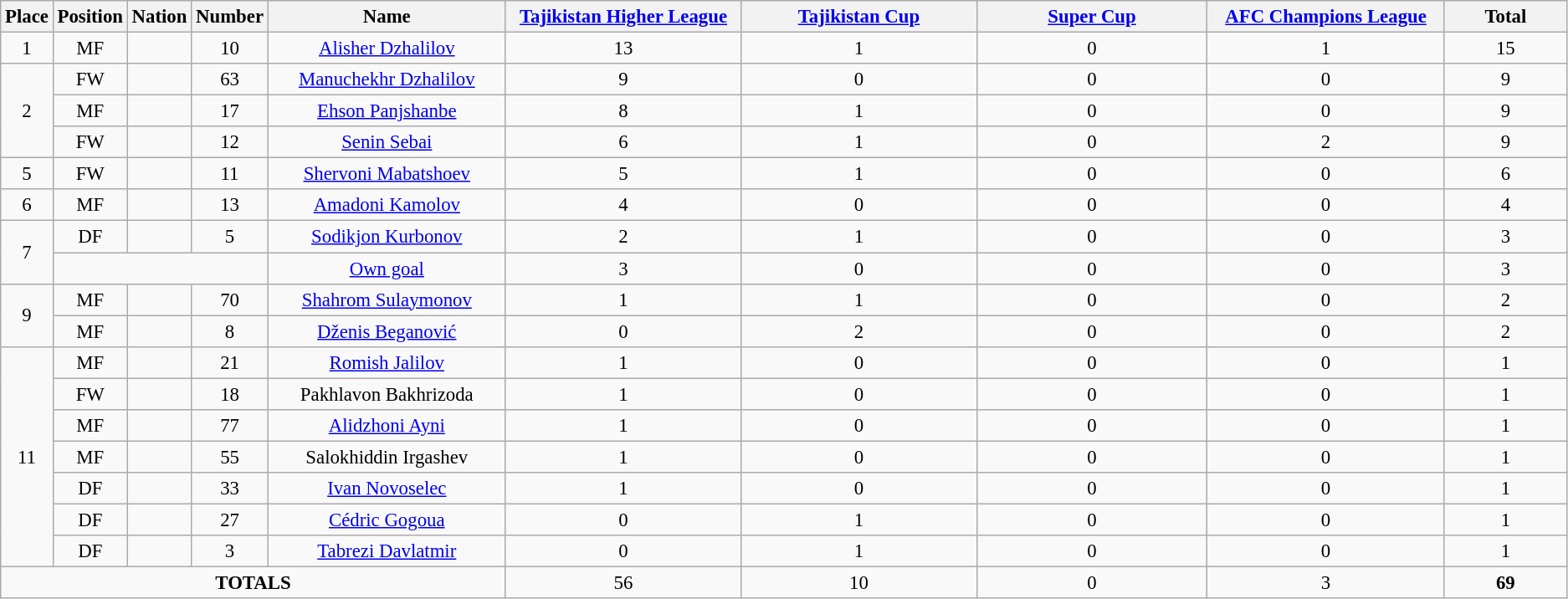<table class="wikitable" style="font-size: 95%; text-align: center;">
<tr>
<th width=20>Place</th>
<th width=20>Position</th>
<th width=20>Nation</th>
<th width=20>Number</th>
<th width=200>Name</th>
<th width=200><a href='#'>Tajikistan Higher League</a></th>
<th width=200><a href='#'>Tajikistan Cup</a></th>
<th width=200><a href='#'>Super Cup</a></th>
<th width=200><a href='#'>AFC Champions League</a></th>
<th width=100><strong>Total</strong></th>
</tr>
<tr>
<td>1</td>
<td>MF</td>
<td></td>
<td>10</td>
<td><a href='#'>Alisher Dzhalilov</a></td>
<td>13</td>
<td>1</td>
<td>0</td>
<td>1</td>
<td>15</td>
</tr>
<tr>
<td rowspan="3">2</td>
<td>FW</td>
<td></td>
<td>63</td>
<td><a href='#'>Manuchekhr Dzhalilov</a></td>
<td>9</td>
<td>0</td>
<td>0</td>
<td>0</td>
<td>9</td>
</tr>
<tr>
<td>MF</td>
<td></td>
<td>17</td>
<td><a href='#'>Ehson Panjshanbe</a></td>
<td>8</td>
<td>1</td>
<td>0</td>
<td>0</td>
<td>9</td>
</tr>
<tr>
<td>FW</td>
<td></td>
<td>12</td>
<td><a href='#'>Senin Sebai</a></td>
<td>6</td>
<td>1</td>
<td>0</td>
<td>2</td>
<td>9</td>
</tr>
<tr>
<td>5</td>
<td>FW</td>
<td></td>
<td>11</td>
<td><a href='#'>Shervoni Mabatshoev</a></td>
<td>5</td>
<td>1</td>
<td>0</td>
<td>0</td>
<td>6</td>
</tr>
<tr>
<td>6</td>
<td>MF</td>
<td></td>
<td>13</td>
<td><a href='#'>Amadoni Kamolov</a></td>
<td>4</td>
<td>0</td>
<td>0</td>
<td>0</td>
<td>4</td>
</tr>
<tr>
<td rowspan="2">7</td>
<td>DF</td>
<td></td>
<td>5</td>
<td><a href='#'>Sodikjon Kurbonov</a></td>
<td>2</td>
<td>1</td>
<td>0</td>
<td>0</td>
<td>3</td>
</tr>
<tr>
<td colspan="3"></td>
<td><a href='#'>Own goal</a></td>
<td>3</td>
<td>0</td>
<td>0</td>
<td>0</td>
<td>3</td>
</tr>
<tr>
<td rowspan="2">9</td>
<td>MF</td>
<td></td>
<td>70</td>
<td><a href='#'>Shahrom Sulaymonov</a></td>
<td>1</td>
<td>1</td>
<td>0</td>
<td>0</td>
<td>2</td>
</tr>
<tr>
<td>MF</td>
<td></td>
<td>8</td>
<td><a href='#'>Dženis Beganović</a></td>
<td>0</td>
<td>2</td>
<td>0</td>
<td>0</td>
<td>2</td>
</tr>
<tr>
<td rowspan="7">11</td>
<td>MF</td>
<td></td>
<td>21</td>
<td><a href='#'>Romish Jalilov</a></td>
<td>1</td>
<td>0</td>
<td>0</td>
<td>0</td>
<td>1</td>
</tr>
<tr>
<td>FW</td>
<td></td>
<td>18</td>
<td>Pakhlavon Bakhrizoda</td>
<td>1</td>
<td>0</td>
<td>0</td>
<td>0</td>
<td>1</td>
</tr>
<tr>
<td>MF</td>
<td></td>
<td>77</td>
<td><a href='#'>Alidzhoni Ayni</a></td>
<td>1</td>
<td>0</td>
<td>0</td>
<td>0</td>
<td>1</td>
</tr>
<tr>
<td>MF</td>
<td></td>
<td>55</td>
<td>Salokhiddin Irgashev</td>
<td>1</td>
<td>0</td>
<td>0</td>
<td>0</td>
<td>1</td>
</tr>
<tr>
<td>DF</td>
<td></td>
<td>33</td>
<td><a href='#'>Ivan Novoselec</a></td>
<td>1</td>
<td>0</td>
<td>0</td>
<td>0</td>
<td>1</td>
</tr>
<tr>
<td>DF</td>
<td></td>
<td>27</td>
<td><a href='#'>Cédric Gogoua</a></td>
<td>0</td>
<td>1</td>
<td>0</td>
<td>0</td>
<td>1</td>
</tr>
<tr>
<td>DF</td>
<td></td>
<td>3</td>
<td><a href='#'>Tabrezi Davlatmir</a></td>
<td>0</td>
<td>1</td>
<td>0</td>
<td>0</td>
<td>1</td>
</tr>
<tr>
<td colspan="5"><strong>TOTALS</strong></td>
<td>56</td>
<td>10</td>
<td>0</td>
<td>3</td>
<td><strong>69</strong></td>
</tr>
</table>
